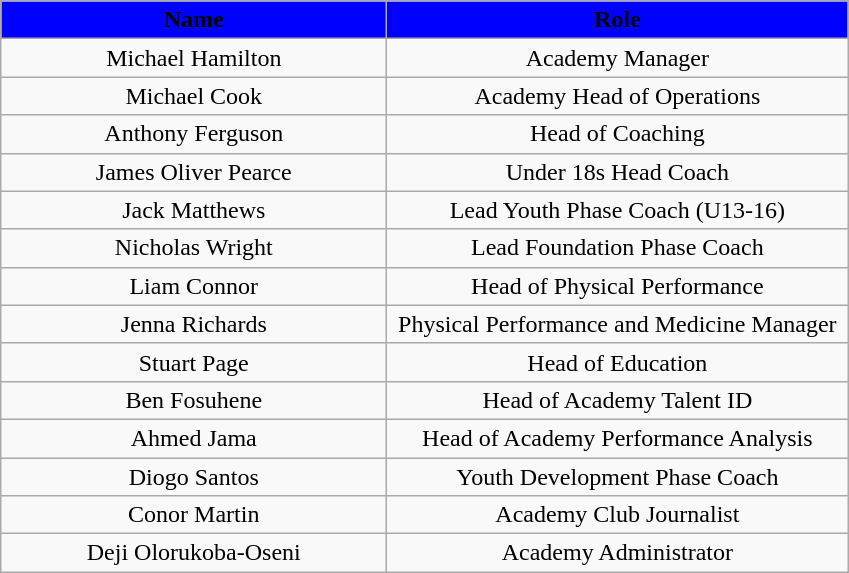<table class="wikitable">
<tr>
<th style="background:#00f; width:250px;"><span>Name</span></th>
<th style="background:#00f; width:300px;"><span>Role</span></th>
</tr>
<tr>
<td style="text-align:center;"> Michael Hamilton</td>
<td style="text-align:center;">Academy Manager</td>
</tr>
<tr>
<td style="text-align:center;"> Michael Cook</td>
<td style="text-align:center;">Academy Head of Operations</td>
</tr>
<tr>
<td style="text-align:center;"> Anthony Ferguson</td>
<td style="text-align:center;">Head of Coaching</td>
</tr>
<tr>
<td style="text-align:center;"> James Oliver Pearce</td>
<td style="text-align:center;">Under 18s Head Coach</td>
</tr>
<tr>
<td style="text-align:center;"> Jack Matthews</td>
<td style="text-align:center;">Lead Youth Phase Coach (U13-16)</td>
</tr>
<tr>
<td style="text-align:center;"> Nicholas Wright</td>
<td style="text-align:center;">Lead Foundation Phase Coach</td>
</tr>
<tr>
<td style="text-align:center;"> Liam Connor</td>
<td style="text-align:center;">Head of Physical Performance</td>
</tr>
<tr>
<td style="text-align:center;"> Jenna Richards</td>
<td style="text-align:center;">Physical Performance and Medicine Manager</td>
</tr>
<tr>
<td style="text-align:center;"> Stuart Page</td>
<td style="text-align:center;">Head of Education</td>
</tr>
<tr>
<td style="text-align:center;"> Ben Fosuhene</td>
<td style="text-align:center;">Head of Academy Talent ID</td>
</tr>
<tr>
<td style="text-align:center;"> Ahmed Jama</td>
<td style="text-align:center;">Head of Academy Performance Analysis</td>
</tr>
<tr>
<td style="text-align:center;"> Diogo Santos</td>
<td style="text-align:center;">Youth Development Phase Coach</td>
</tr>
<tr>
<td style="text-align:center;"> Conor Martin</td>
<td style="text-align:center;">Academy Club Journalist</td>
</tr>
<tr>
<td style="text-align:center;"> Deji Olorukoba-Oseni</td>
<td style="text-align:center;">Academy Administrator</td>
</tr>
</table>
